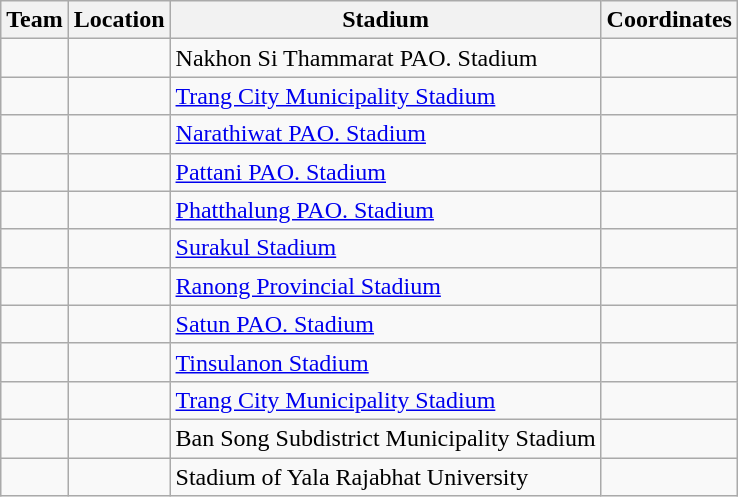<table class="wikitable sortable">
<tr>
<th>Team</th>
<th>Location</th>
<th>Stadium</th>
<th>Coordinates</th>
</tr>
<tr>
<td></td>
<td></td>
<td>Nakhon Si Thammarat PAO. Stadium</td>
<td></td>
</tr>
<tr>
<td></td>
<td></td>
<td><a href='#'>Trang City Municipality Stadium</a></td>
<td></td>
</tr>
<tr>
<td></td>
<td></td>
<td><a href='#'>Narathiwat PAO. Stadium</a></td>
<td></td>
</tr>
<tr>
<td></td>
<td></td>
<td><a href='#'>Pattani PAO. Stadium</a></td>
<td></td>
</tr>
<tr>
<td></td>
<td></td>
<td><a href='#'>Phatthalung PAO. Stadium</a></td>
<td></td>
</tr>
<tr>
<td></td>
<td></td>
<td><a href='#'>Surakul Stadium</a></td>
<td></td>
</tr>
<tr>
<td></td>
<td></td>
<td><a href='#'>Ranong Provincial Stadium</a></td>
<td></td>
</tr>
<tr>
<td></td>
<td></td>
<td><a href='#'>Satun PAO. Stadium</a></td>
<td></td>
</tr>
<tr>
<td></td>
<td></td>
<td><a href='#'>Tinsulanon Stadium</a></td>
<td></td>
</tr>
<tr>
<td></td>
<td></td>
<td><a href='#'>Trang City Municipality Stadium</a></td>
<td></td>
</tr>
<tr>
<td></td>
<td></td>
<td>Ban Song Subdistrict Municipality Stadium</td>
<td></td>
</tr>
<tr>
<td></td>
<td></td>
<td>Stadium of Yala Rajabhat University</td>
<td></td>
</tr>
</table>
